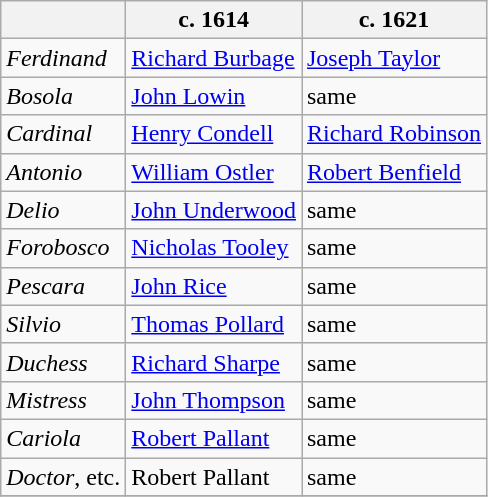<table class="wikitable">
<tr>
<th></th>
<th>c. 1614</th>
<th>c. 1621</th>
</tr>
<tr>
<td><em>Ferdinand</em></td>
<td><a href='#'>Richard Burbage</a></td>
<td><a href='#'>Joseph Taylor</a></td>
</tr>
<tr>
<td><em>Bosola</em></td>
<td><a href='#'>John Lowin</a></td>
<td>same</td>
</tr>
<tr>
<td><em>Cardinal</em></td>
<td><a href='#'>Henry Condell</a></td>
<td><a href='#'>Richard Robinson</a></td>
</tr>
<tr>
<td><em>Antonio</em></td>
<td><a href='#'>William Ostler</a></td>
<td><a href='#'>Robert Benfield</a></td>
</tr>
<tr>
<td><em>Delio</em></td>
<td><a href='#'>John Underwood</a></td>
<td>same</td>
</tr>
<tr>
<td><em>Forobosco</em></td>
<td><a href='#'>Nicholas Tooley</a></td>
<td>same</td>
</tr>
<tr>
<td><em>Pescara</em></td>
<td><a href='#'>John Rice</a></td>
<td>same</td>
</tr>
<tr>
<td><em>Silvio</em></td>
<td><a href='#'>Thomas Pollard</a></td>
<td>same</td>
</tr>
<tr>
<td><em>Duchess</em></td>
<td><a href='#'>Richard Sharpe</a></td>
<td>same</td>
</tr>
<tr>
<td><em>Mistress</em></td>
<td><a href='#'>John Thompson</a></td>
<td>same</td>
</tr>
<tr>
<td><em>Cariola</em></td>
<td><a href='#'>Robert Pallant</a></td>
<td>same</td>
</tr>
<tr>
<td><em>Doctor</em>, etc.</td>
<td>Robert Pallant</td>
<td>same</td>
</tr>
<tr>
</tr>
</table>
